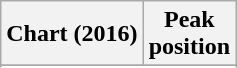<table class="wikitable sortable plainrowheaders" style="text-align:center">
<tr>
<th scope="col">Chart (2016)</th>
<th scope="col">Peak<br>position</th>
</tr>
<tr>
</tr>
<tr>
</tr>
<tr>
</tr>
</table>
